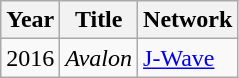<table class="wikitable">
<tr>
<th>Year</th>
<th>Title</th>
<th>Network</th>
</tr>
<tr>
<td>2016</td>
<td><em>Avalon</em></td>
<td><a href='#'>J-Wave</a></td>
</tr>
</table>
